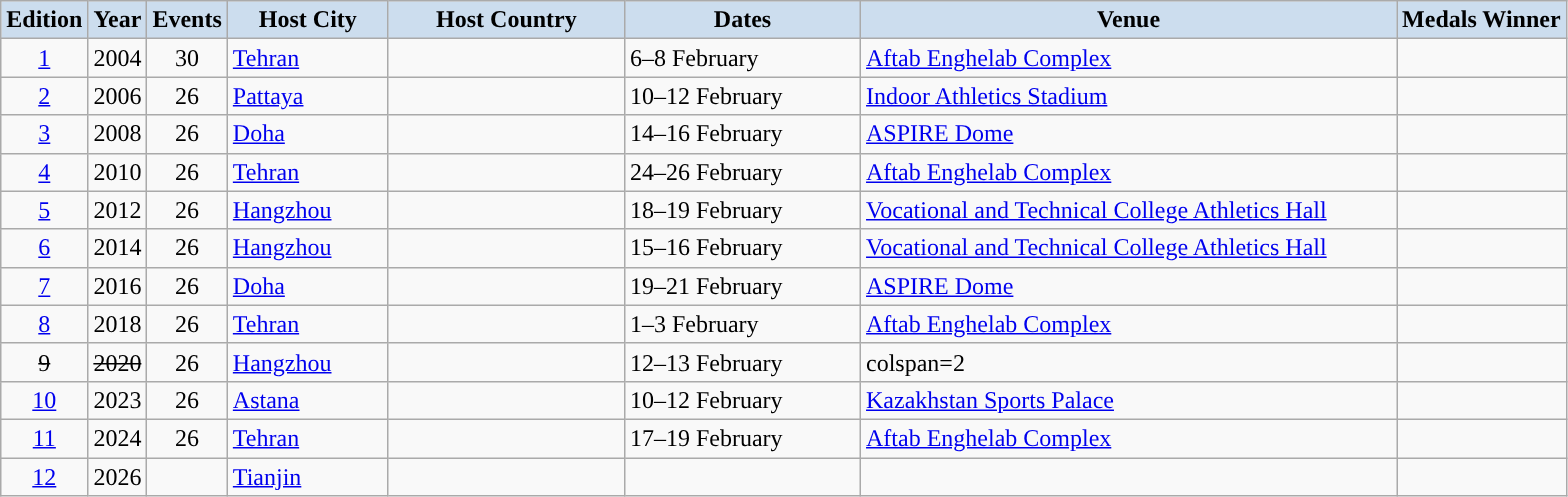<table class="wikitable" style="text-align:left">
<tr>
<th style="background-color: #CCDDEE;">Edition</th>
<th style="background-color: #CCDDEE;">Year</th>
<th style="background-color: #CCDDEE;">Events</th>
<th style="background-color: #CCDDEE;" width=100>Host City</th>
<th style="background-color: #CCDDEE;" width=150>Host Country</th>
<th style="background-color: #CCDDEE;" width=150>Dates</th>
<th style="background-color: #CCDDEE;" width=350>Venue</th>
<th style="background-color: #CCDDEE;">Medals Winner</th>
</tr>
<tr>
<td align=center><a href='#'>1</a></td>
<td align=center>2004</td>
<td align=center>30</td>
<td><a href='#'>Tehran</a></td>
<td></td>
<td>6–8 February</td>
<td><a href='#'>Aftab Enghelab Complex</a></td>
<td></td>
</tr>
<tr>
<td align=center><a href='#'>2</a></td>
<td align=center>2006</td>
<td align=center>26</td>
<td><a href='#'>Pattaya</a></td>
<td></td>
<td>10–12 February</td>
<td><a href='#'>Indoor Athletics Stadium</a></td>
<td></td>
</tr>
<tr>
<td align=center><a href='#'>3</a></td>
<td align=center>2008</td>
<td align=center>26</td>
<td><a href='#'>Doha</a></td>
<td></td>
<td>14–16 February</td>
<td><a href='#'>ASPIRE Dome</a></td>
<td></td>
</tr>
<tr>
<td align=center><a href='#'>4</a></td>
<td align=center>2010</td>
<td align=center>26</td>
<td><a href='#'>Tehran</a></td>
<td></td>
<td>24–26 February</td>
<td><a href='#'>Aftab Enghelab Complex</a></td>
<td></td>
</tr>
<tr>
<td align=center><a href='#'>5</a></td>
<td align=center>2012</td>
<td align=center>26</td>
<td><a href='#'>Hangzhou</a></td>
<td></td>
<td>18–19 February</td>
<td><a href='#'>Vocational and Technical College Athletics Hall</a></td>
<td></td>
</tr>
<tr>
<td align=center><a href='#'>6</a></td>
<td align=center>2014</td>
<td align=center>26</td>
<td><a href='#'>Hangzhou</a></td>
<td></td>
<td>15–16 February</td>
<td><a href='#'>Vocational and Technical College Athletics Hall</a></td>
<td></td>
</tr>
<tr>
<td align=center><a href='#'>7</a></td>
<td align=center>2016</td>
<td align=center>26</td>
<td><a href='#'>Doha</a></td>
<td></td>
<td>19–21 February</td>
<td><a href='#'>ASPIRE Dome</a></td>
<td></td>
</tr>
<tr>
<td align=center><a href='#'>8</a></td>
<td align=center>2018</td>
<td align=center>26</td>
<td><a href='#'>Tehran</a></td>
<td></td>
<td>1–3 February</td>
<td><a href='#'>Aftab Enghelab Complex</a></td>
<td></td>
</tr>
<tr>
<td align=center><s>9</s></td>
<td align=center><s>2020</s></td>
<td align=center>26</td>
<td><a href='#'>Hangzhou</a></td>
<td></td>
<td>12–13 February</td>
<td>colspan=2 </td>
</tr>
<tr>
<td align=center><a href='#'>10</a></td>
<td align=center>2023</td>
<td align=center>26</td>
<td><a href='#'>Astana</a></td>
<td></td>
<td>10–12 February</td>
<td><a href='#'>Kazakhstan Sports Palace</a></td>
<td></td>
</tr>
<tr>
<td align=center><a href='#'>11</a></td>
<td align=center>2024</td>
<td align=center>26</td>
<td><a href='#'>Tehran</a></td>
<td></td>
<td>17–19 February</td>
<td><a href='#'>Aftab Enghelab Complex</a></td>
<td></td>
</tr>
<tr>
<td align=center><a href='#'>12</a></td>
<td align=center>2026</td>
<td align=center></td>
<td><a href='#'>Tianjin</a></td>
<td></td>
<td></td>
<td></td>
<td></td>
</tr>
</table>
